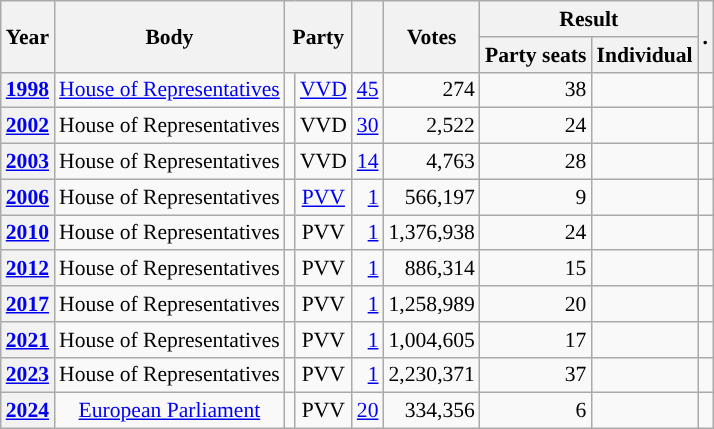<table class="wikitable plainrowheaders sortable" border=2 cellpadding=4 cellspacing=0 style="border: 1px #aaa solid; font-size: 90%; text-align:center;">
<tr>
<th scope="col" rowspan=2>Year</th>
<th scope="col" rowspan=2>Body</th>
<th scope="col" colspan=2 rowspan=2>Party</th>
<th scope="col" rowspan=2></th>
<th scope="col" rowspan=2>Votes</th>
<th scope="colgroup" colspan=2>Result</th>
<th scope="col" rowspan=2 class="unsortable">.</th>
</tr>
<tr>
<th scope="col">Party seats</th>
<th scope="col">Individual</th>
</tr>
<tr>
<th scope="row"><a href='#'>1998</a></th>
<td><a href='#'>House of Representatives</a></td>
<td style="background-color:"></td>
<td><a href='#'>VVD</a></td>
<td style=text-align:right><a href='#'>45</a></td>
<td style=text-align:right>274</td>
<td style=text-align:right>38</td>
<td></td>
<td></td>
</tr>
<tr>
<th scope="row"><a href='#'>2002</a></th>
<td>House of Representatives</td>
<td style="background-color:"></td>
<td>VVD</td>
<td style=text-align:right><a href='#'>30</a></td>
<td style=text-align:right>2,522</td>
<td style=text-align:right>24</td>
<td></td>
<td></td>
</tr>
<tr>
<th scope="row"><a href='#'>2003</a></th>
<td>House of Representatives</td>
<td style="background-color:"></td>
<td>VVD</td>
<td style=text-align:right><a href='#'>14</a></td>
<td style=text-align:right>4,763</td>
<td style=text-align:right>28</td>
<td></td>
<td></td>
</tr>
<tr>
<th scope="row"><a href='#'>2006</a></th>
<td>House of Representatives</td>
<td style="background-color:"></td>
<td><a href='#'>PVV</a></td>
<td style=text-align:right><a href='#'>1</a></td>
<td style=text-align:right>566,197</td>
<td style=text-align:right>9</td>
<td></td>
<td></td>
</tr>
<tr>
<th scope="row"><a href='#'>2010</a></th>
<td>House of Representatives</td>
<td style="background-color:"></td>
<td>PVV</td>
<td style=text-align:right><a href='#'>1</a></td>
<td style=text-align:right>1,376,938</td>
<td style=text-align:right>24</td>
<td></td>
<td></td>
</tr>
<tr>
<th scope="row"><a href='#'>2012</a></th>
<td>House of Representatives</td>
<td style="background-color:"></td>
<td>PVV</td>
<td style=text-align:right><a href='#'>1</a></td>
<td style=text-align:right>886,314</td>
<td style=text-align:right>15</td>
<td></td>
<td></td>
</tr>
<tr>
<th scope="row"><a href='#'>2017</a></th>
<td>House of Representatives</td>
<td style="background-color:"></td>
<td>PVV</td>
<td style=text-align:right><a href='#'>1</a></td>
<td style=text-align:right>1,258,989</td>
<td style=text-align:right>20</td>
<td></td>
<td></td>
</tr>
<tr>
<th scope="row"><a href='#'>2021</a></th>
<td>House of Representatives</td>
<td style="background-color:"></td>
<td>PVV</td>
<td style=text-align:right><a href='#'>1</a></td>
<td style=text-align:right>1,004,605</td>
<td style=text-align:right>17</td>
<td></td>
<td></td>
</tr>
<tr>
<th scope="row"><a href='#'>2023</a></th>
<td>House of Representatives</td>
<td style="background-color:"></td>
<td>PVV</td>
<td style=text-align:right><a href='#'>1</a></td>
<td style=text-align:right>2,230,371</td>
<td style=text-align:right>37</td>
<td></td>
<td></td>
</tr>
<tr>
<th scope="row"><a href='#'>2024</a></th>
<td><a href='#'>European Parliament</a></td>
<td style="background-color:"></td>
<td>PVV</td>
<td style=text-align:right><a href='#'>20</a></td>
<td style=text-align:right>334,356</td>
<td style=text-align:right>6</td>
<td></td>
<td></td>
</tr>
</table>
